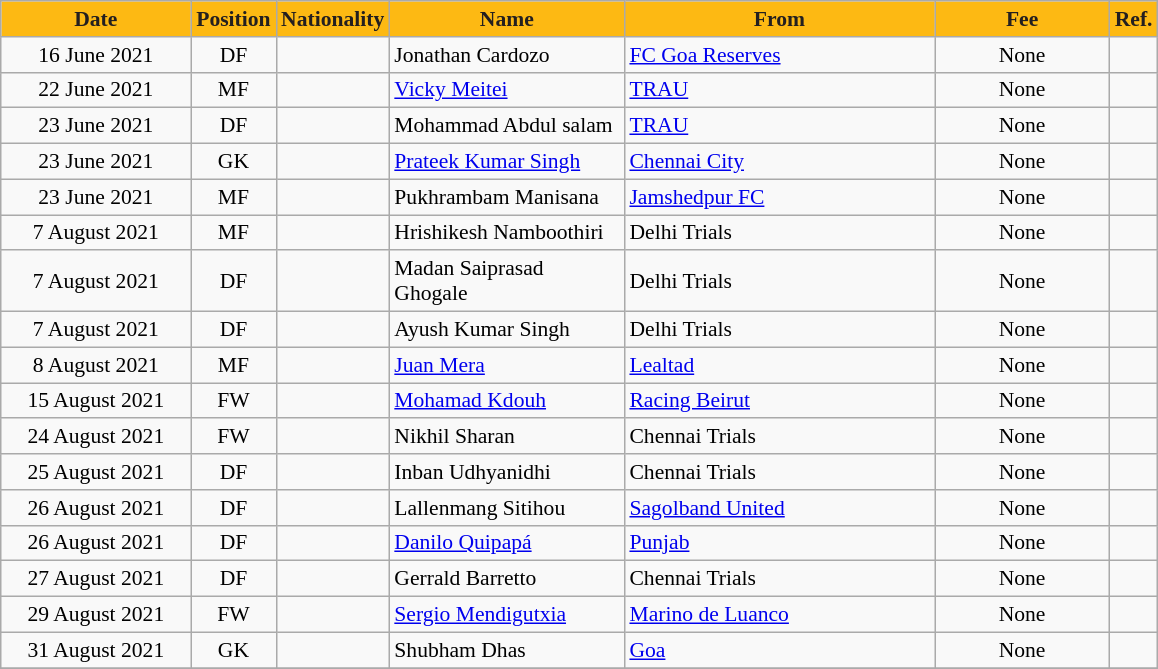<table class="wikitable"  style="text-align:center; font-size:90%; ">
<tr>
<th style="background:#FDB913; color:#231F20; width:120px;">Date</th>
<th style="background:#FDB913; color:#231F20; width:50px;">Position</th>
<th style="background:#FDB913; color:#231F20; width:50px;">Nationality</th>
<th style="background:#FDB913; color:#231F20; width:150px;">Name</th>
<th style="background:#FDB913; color:#231F20; width:200px;">From</th>
<th style="background:#FDB913; color:#231F20; width:110px;">Fee</th>
<th style="background:#FDB913; color:#231F20; width:25px;">Ref.</th>
</tr>
<tr>
<td>16 June 2021</td>
<td style="text-align:center;">DF</td>
<td style="text-align:center;"></td>
<td style="text-align:left;">Jonathan Cardozo</td>
<td style="text-align:left;"> <a href='#'>FC Goa Reserves</a></td>
<td>None</td>
<td></td>
</tr>
<tr>
<td>22 June 2021</td>
<td style="text-align:center;">MF</td>
<td style="text-align:center;"></td>
<td style="text-align:left;"><a href='#'>Vicky Meitei</a></td>
<td style="text-align:left;"> <a href='#'>TRAU</a></td>
<td>None</td>
<td></td>
</tr>
<tr>
<td>23 June 2021</td>
<td style="text-align:center;">DF</td>
<td style="text-align:center;"></td>
<td style="text-align:left;">Mohammad Abdul salam</td>
<td style="text-align:left;"> <a href='#'>TRAU</a></td>
<td>None</td>
<td></td>
</tr>
<tr>
<td>23 June 2021</td>
<td style="text-align:center;">GK</td>
<td style="text-align:center;"></td>
<td style="text-align:left;"><a href='#'>Prateek Kumar Singh</a></td>
<td style="text-align:left;"> <a href='#'>Chennai City</a></td>
<td>None</td>
<td></td>
</tr>
<tr>
<td>23 June 2021</td>
<td style="text-align:center;">MF</td>
<td style="text-align:center;"></td>
<td style="text-align:left;">Pukhrambam Manisana</td>
<td style="text-align:left;"> <a href='#'>Jamshedpur FC</a></td>
<td>None</td>
<td></td>
</tr>
<tr>
<td>7 August 2021</td>
<td style="text-align:center;">MF</td>
<td style="text-align:center;"></td>
<td style="text-align:left;">Hrishikesh Namboothiri</td>
<td style="text-align:left;">Delhi Trials</td>
<td>None</td>
<td></td>
</tr>
<tr>
<td>7 August 2021</td>
<td style="text-align:center;">DF</td>
<td style="text-align:center;"></td>
<td style="text-align:left;">Madan Saiprasad Ghogale</td>
<td style="text-align:left;">Delhi Trials</td>
<td>None</td>
<td></td>
</tr>
<tr>
<td>7 August 2021</td>
<td style="text-align:center;">DF</td>
<td style="text-align:center;"></td>
<td style="text-align:left;">Ayush Kumar Singh</td>
<td style="text-align:left;">Delhi Trials</td>
<td>None</td>
<td></td>
</tr>
<tr>
<td>8 August 2021</td>
<td style="text-align:center;">MF</td>
<td style="text-align:center;"></td>
<td style="text-align:left;"><a href='#'>Juan Mera</a></td>
<td style="text-align:left;">  <a href='#'>Lealtad</a></td>
<td>None</td>
<td></td>
</tr>
<tr>
<td>15 August 2021</td>
<td style="text-align:center;">FW</td>
<td style="text-align:center;"></td>
<td style="text-align:left;"><a href='#'>Mohamad Kdouh</a></td>
<td style="text-align:left;">  <a href='#'>Racing Beirut</a></td>
<td>None</td>
<td></td>
</tr>
<tr>
<td>24 August 2021</td>
<td style="text-align:center;">FW</td>
<td style="text-align:center;"></td>
<td style="text-align:left;">Nikhil Sharan</td>
<td style="text-align:left;">Chennai Trials</td>
<td>None</td>
<td></td>
</tr>
<tr>
<td>25 August 2021</td>
<td style="text-align:center;">DF</td>
<td style="text-align:center;"></td>
<td style="text-align:left;">Inban Udhyanidhi</td>
<td style="text-align:left;">Chennai Trials</td>
<td>None</td>
<td></td>
</tr>
<tr>
<td>26 August 2021</td>
<td style="text-align:center;">DF</td>
<td style="text-align:center;"></td>
<td style="text-align:left;">Lallenmang Sitihou</td>
<td style="text-align:left;"> <a href='#'>Sagolband United</a></td>
<td>None</td>
<td></td>
</tr>
<tr>
<td>26 August 2021</td>
<td style="text-align:center;">DF</td>
<td style="text-align:center;"></td>
<td style="text-align:left;"><a href='#'>Danilo Quipapá</a></td>
<td style="text-align:left;">  <a href='#'>Punjab</a></td>
<td>None</td>
<td></td>
</tr>
<tr>
<td>27 August 2021</td>
<td style="text-align:center;">DF</td>
<td style="text-align:center;"></td>
<td style="text-align:left;">Gerrald Barretto</td>
<td style="text-align:left;">Chennai Trials</td>
<td>None</td>
<td></td>
</tr>
<tr>
<td>29 August 2021</td>
<td style="text-align:center;">FW</td>
<td style="text-align:center;"></td>
<td style="text-align:left;"><a href='#'>Sergio Mendigutxia</a></td>
<td style="text-align:left;">  <a href='#'>Marino de Luanco</a></td>
<td>None</td>
<td></td>
</tr>
<tr>
<td>31 August 2021</td>
<td style="text-align:center;">GK</td>
<td style="text-align:center;"></td>
<td style="text-align:left;">Shubham Dhas</td>
<td style="text-align:left;"> <a href='#'>Goa</a></td>
<td>None</td>
<td></td>
</tr>
<tr>
</tr>
</table>
